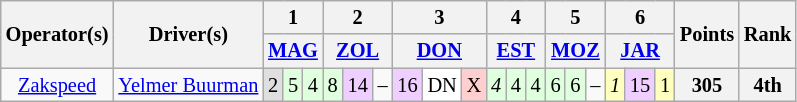<table class="wikitable" style="font-size: 85%">
<tr>
<th rowspan=2>Operator(s)</th>
<th rowspan=2>Driver(s)</th>
<th colspan=3>1</th>
<th colspan=3>2</th>
<th colspan=3>3</th>
<th colspan=3>4</th>
<th colspan=3>5</th>
<th colspan=3>6</th>
<th rowspan=2>Points</th>
<th rowspan=2>Rank</th>
</tr>
<tr>
<th colspan=3><a href='#'>MAG</a></th>
<th colspan=3><a href='#'>ZOL</a></th>
<th colspan=3><a href='#'>DON</a></th>
<th colspan=3><a href='#'>EST</a></th>
<th colspan=3><a href='#'>MOZ</a></th>
<th colspan=3><a href='#'>JAR</a></th>
</tr>
<tr>
<td align=center><a href='#'>Zakspeed</a></td>
<td> <a href='#'>Yelmer Buurman</a></td>
<td style="background:#dfdfdf;">2</td>
<td style="background:#dfffdf;">5</td>
<td style="background:#dfffdf;">4</td>
<td style="background:#dfffdf;">8</td>
<td style="background:#efcfff;">14</td>
<td>–</td>
<td style="background:#efcfff;">16</td>
<td style="background:#ffffff;">DN</td>
<td style="background:#ffcfcf;">X</td>
<td style="background:#dfffdf;"><em>4</em></td>
<td style="background:#dfffdf;">4</td>
<td style="background:#dfffdf;">4</td>
<td style="background:#dfffdf;">6</td>
<td style="background:#dfffdf;">6</td>
<td>–</td>
<td style="background:#ffffbf;"><em>1</em></td>
<td style="background:#efcfff;">15</td>
<td style="background:#ffffbf;">1</td>
<th>305</th>
<th>4th</th>
</tr>
</table>
